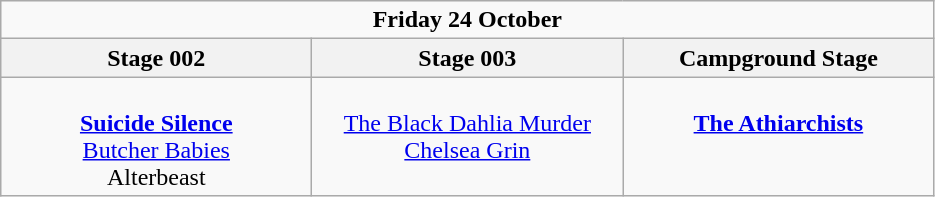<table class="wikitable">
<tr>
<td colspan="3" style="text-align:center;"><strong>Friday 24 October</strong></td>
</tr>
<tr>
<th>Stage 002</th>
<th>Stage 003</th>
<th>Campground Stage</th>
</tr>
<tr>
<td style="text-align:center; vertical-align:top; width:200px;"><br><strong><a href='#'>Suicide Silence</a></strong><br>
<a href='#'>Butcher Babies</a><br>
Alterbeast<br></td>
<td style="text-align:center; vertical-align:top; width:200px;"><br><a href='#'>The Black Dahlia Murder</a><br>
<a href='#'>Chelsea Grin</a><br></td>
<td style="text-align:center; vertical-align:top; width:200px;"><br><strong><a href='#'>The Athiarchists</a></strong></td>
</tr>
</table>
